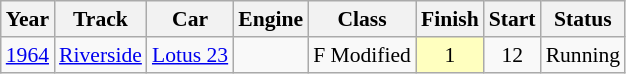<table class="wikitable" style="text-align:center; font-size:90%">
<tr>
<th>Year</th>
<th>Track</th>
<th>Car</th>
<th>Engine</th>
<th>Class</th>
<th>Finish</th>
<th>Start</th>
<th>Status</th>
</tr>
<tr>
<td><a href='#'>1964</a></td>
<td><a href='#'>Riverside</a></td>
<td><a href='#'>Lotus 23</a></td>
<td></td>
<td>F Modified</td>
<td style="background:#FFFFBF;">1</td>
<td>12</td>
<td>Running</td>
</tr>
</table>
